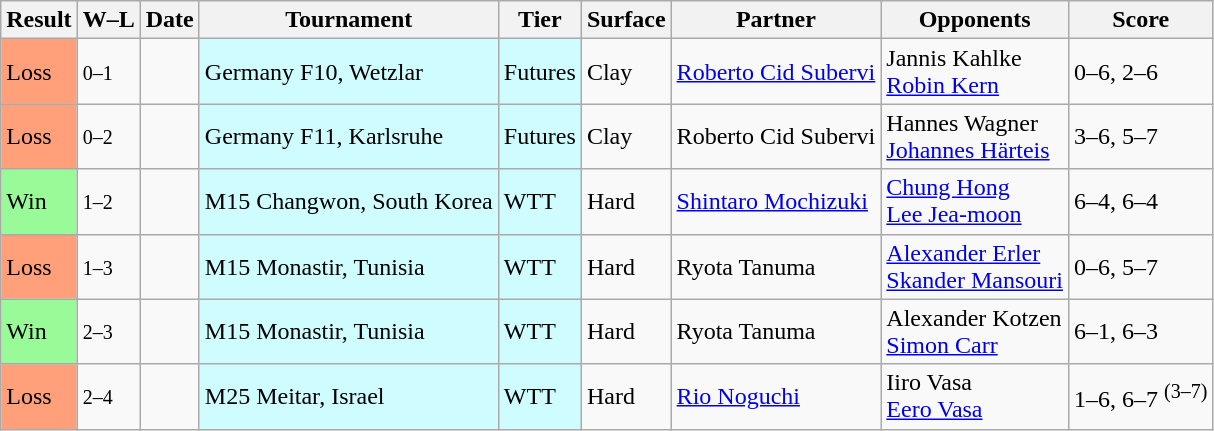<table class="sortable wikitable">
<tr>
<th>Result</th>
<th class="unsortable">W–L</th>
<th>Date</th>
<th>Tournament</th>
<th>Tier</th>
<th>Surface</th>
<th>Partner</th>
<th>Opponents</th>
<th class="unsortable">Score</th>
</tr>
<tr>
<td bgcolor=FFA07A>Loss</td>
<td><small>0–1</small></td>
<td></td>
<td style="background:#cffcff;">Germany F10, Wetzlar</td>
<td style="background:#cffcff;">Futures</td>
<td>Clay</td>
<td> <a href='#'>Roberto Cid Subervi</a></td>
<td> Jannis Kahlke <br>  <a href='#'>Robin Kern</a></td>
<td>0–6, 2–6</td>
</tr>
<tr>
<td bgcolor=FFA07A>Loss</td>
<td><small>0–2</small></td>
<td></td>
<td style="background:#cffcff;">Germany F11, Karlsruhe</td>
<td style="background:#cffcff;">Futures</td>
<td>Clay</td>
<td> Roberto Cid Subervi</td>
<td> Hannes Wagner <br>  <a href='#'>Johannes Härteis</a></td>
<td>3–6, 5–7</td>
</tr>
<tr>
<td bgcolor=98FB98>Win</td>
<td><small>1–2</small></td>
<td></td>
<td style="background:#cffcff;">M15 Changwon, South Korea</td>
<td style="background:#cffcff;">WTT</td>
<td>Hard</td>
<td> <a href='#'>Shintaro Mochizuki</a></td>
<td> <a href='#'>Chung Hong</a> <br>  <a href='#'>Lee Jea-moon</a></td>
<td>6–4, 6–4</td>
</tr>
<tr>
<td bgcolor=FFA07A>Loss</td>
<td><small>1–3</small></td>
<td></td>
<td style="background:#cffcff;">M15 Monastir, Tunisia</td>
<td style="background:#cffcff;">WTT</td>
<td>Hard</td>
<td> Ryota Tanuma</td>
<td> <a href='#'>Alexander Erler</a> <br>  <a href='#'>Skander Mansouri</a></td>
<td>0–6, 5–7</td>
</tr>
<tr>
<td bgcolor=98FB98>Win</td>
<td><small>2–3</small></td>
<td></td>
<td style="background:#cffcff;">M15 Monastir, Tunisia</td>
<td style="background:#cffcff;">WTT</td>
<td>Hard</td>
<td> Ryota Tanuma</td>
<td> Alexander Kotzen <br>  <a href='#'>Simon Carr</a></td>
<td>6–1, 6–3</td>
</tr>
<tr>
<td bgcolor=FFA07A>Loss</td>
<td><small>2–4</small></td>
<td></td>
<td style="background:#cffcff;">M25 Meitar, Israel</td>
<td style="background:#cffcff;">WTT</td>
<td>Hard</td>
<td> <a href='#'>Rio Noguchi</a></td>
<td> Iiro Vasa <br>  <a href='#'>Eero Vasa</a></td>
<td>1–6, 6–7 <sup>(3–7)</sup></td>
</tr>
</table>
